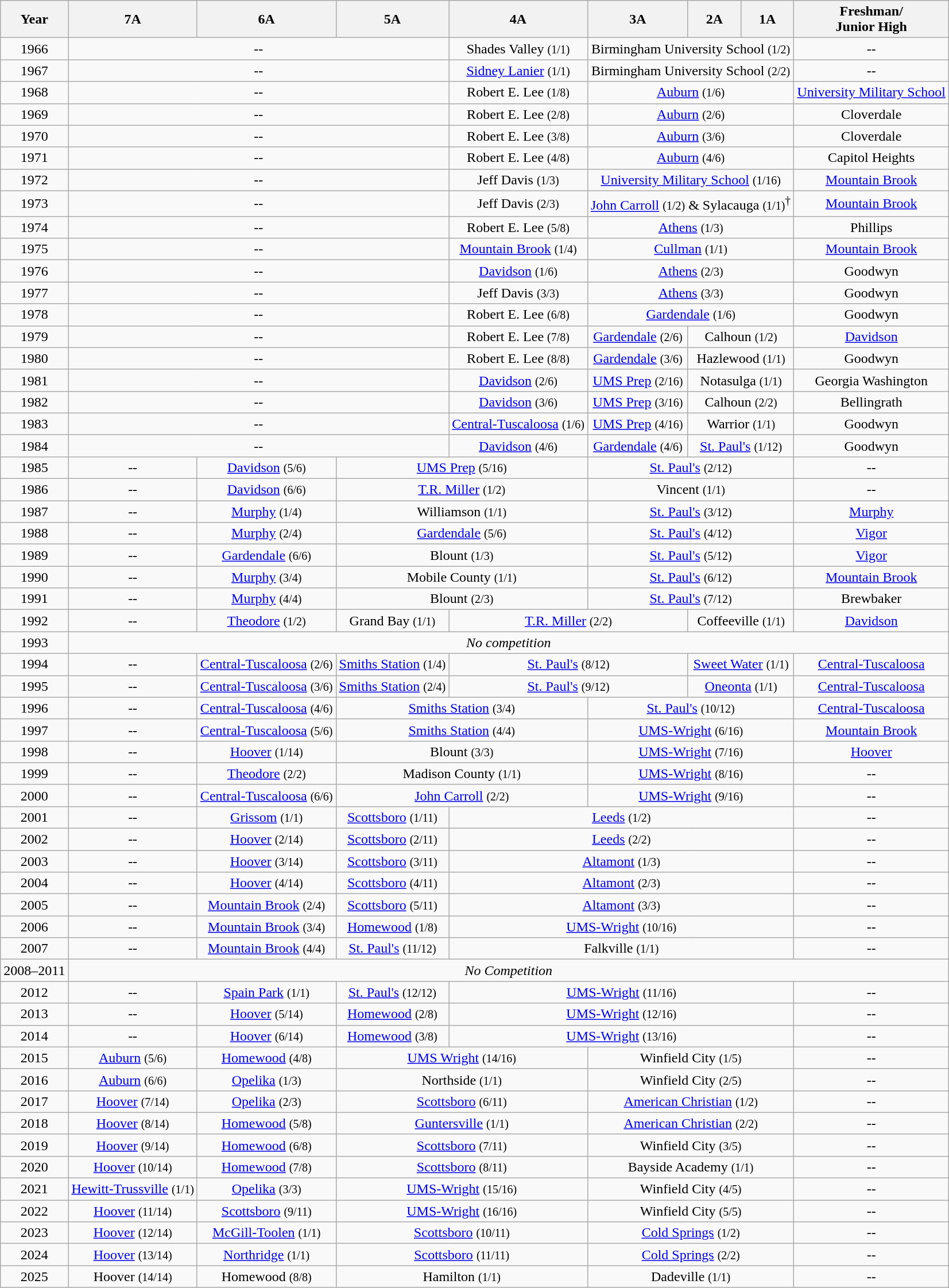<table class="wikitable" style="text-align:center">
<tr>
<th>Year</th>
<th>7A</th>
<th>6A</th>
<th>5A</th>
<th>4A</th>
<th>3A</th>
<th>2A</th>
<th>1A</th>
<th>Freshman/<br>Junior High</th>
</tr>
<tr>
<td>1966</td>
<td colspan="3">--</td>
<td>Shades Valley <small>(1/1)</small></td>
<td colspan="3">Birmingham University School <small>(1/2)</small></td>
<td>--</td>
</tr>
<tr>
<td>1967</td>
<td colspan="3">--</td>
<td><a href='#'>Sidney Lanier</a> <small>(1/1)</small></td>
<td colspan="3">Birmingham University School <small>(2/2)</small></td>
<td>--</td>
</tr>
<tr>
<td>1968</td>
<td colspan="3">--</td>
<td>Robert E. Lee <small>(1/8)</small></td>
<td colspan="3"><a href='#'>Auburn</a> <small>(1/6)</small></td>
<td><a href='#'>University Military School</a></td>
</tr>
<tr>
<td>1969</td>
<td colspan="3">--</td>
<td>Robert E. Lee <small>(2/8)</small></td>
<td colspan="3"><a href='#'>Auburn</a> <small>(2/6)</small></td>
<td>Cloverdale</td>
</tr>
<tr>
<td>1970</td>
<td colspan="3">--</td>
<td>Robert E. Lee <small>(3/8)</small></td>
<td colspan="3"><a href='#'>Auburn</a> <small>(3/6)</small></td>
<td>Cloverdale</td>
</tr>
<tr>
<td>1971</td>
<td colspan="3">--</td>
<td>Robert E. Lee <small>(4/8)</small></td>
<td colspan="3"><a href='#'>Auburn</a> <small>(4/6)</small></td>
<td>Capitol Heights</td>
</tr>
<tr>
<td>1972</td>
<td colspan="3">--</td>
<td>Jeff Davis <small>(1/3)</small></td>
<td colspan="3"><a href='#'>University Military School</a> <small>(1/16)</small></td>
<td><a href='#'>Mountain Brook</a></td>
</tr>
<tr>
<td>1973</td>
<td colspan="3">--</td>
<td>Jeff Davis <small>(2/3)</small></td>
<td colspan="3"><a href='#'>John Carroll</a> <small>(1/2)</small> & Sylacauga <small>(1/1)</small><sup>†</sup></td>
<td><a href='#'>Mountain Brook</a></td>
</tr>
<tr>
<td>1974</td>
<td colspan="3">--</td>
<td>Robert E. Lee <small>(5/8)</small></td>
<td colspan="3"><a href='#'>Athens</a> <small>(1/3)</small></td>
<td>Phillips</td>
</tr>
<tr>
<td>1975</td>
<td colspan="3">--</td>
<td><a href='#'>Mountain Brook</a> <small>(1/4)</small></td>
<td colspan="3"><a href='#'>Cullman</a> <small>(1/1)</small></td>
<td><a href='#'>Mountain Brook</a></td>
</tr>
<tr>
<td>1976</td>
<td colspan="3">--</td>
<td><a href='#'>Davidson</a> <small>(1/6)</small></td>
<td colspan="3"><a href='#'>Athens</a> <small>(2/3)</small></td>
<td>Goodwyn</td>
</tr>
<tr>
<td>1977</td>
<td colspan="3">--</td>
<td>Jeff Davis <small>(3/3)</small></td>
<td colspan="3"><a href='#'>Athens</a> <small>(3/3)</small></td>
<td>Goodwyn</td>
</tr>
<tr>
<td>1978</td>
<td colspan="3">--</td>
<td>Robert E. Lee <small>(6/8)</small></td>
<td colspan="3"><a href='#'>Gardendale</a> <small>(1/6)</small></td>
<td>Goodwyn</td>
</tr>
<tr>
<td>1979</td>
<td colspan="3">--</td>
<td>Robert E. Lee <small>(7/8)</small></td>
<td><a href='#'>Gardendale</a> <small>(2/6)</small></td>
<td colspan="2">Calhoun <small>(1/2)</small></td>
<td><a href='#'>Davidson</a></td>
</tr>
<tr>
<td>1980</td>
<td colspan="3">--</td>
<td>Robert E. Lee <small>(8/8)</small></td>
<td><a href='#'>Gardendale</a> <small>(3/6)</small></td>
<td colspan="2">Hazlewood <small>(1/1)</small></td>
<td>Goodwyn</td>
</tr>
<tr>
<td>1981</td>
<td colspan="3">--</td>
<td><a href='#'>Davidson</a> <small>(2/6)</small></td>
<td><a href='#'>UMS Prep</a> <small>(2/16)</small></td>
<td colspan="2">Notasulga <small>(1/1)</small></td>
<td>Georgia Washington</td>
</tr>
<tr>
<td>1982</td>
<td colspan="3">--</td>
<td><a href='#'>Davidson</a> <small>(3/6)</small></td>
<td><a href='#'>UMS Prep</a> <small>(3/16)</small></td>
<td colspan="2">Calhoun <small>(2/2)</small></td>
<td>Bellingrath</td>
</tr>
<tr>
<td>1983</td>
<td colspan="3">--</td>
<td><a href='#'>Central-Tuscaloosa</a> <small>(1/6)</small></td>
<td><a href='#'>UMS Prep</a> <small>(4/16)</small></td>
<td colspan="2">Warrior <small>(1/1)</small></td>
<td>Goodwyn</td>
</tr>
<tr>
<td>1984</td>
<td colspan="3">--</td>
<td><a href='#'>Davidson</a> <small>(4/6)</small></td>
<td><a href='#'>Gardendale</a> <small>(4/6)</small></td>
<td colspan="2"><a href='#'>St. Paul's</a> <small>(1/12)</small></td>
<td>Goodwyn</td>
</tr>
<tr>
<td>1985</td>
<td>--</td>
<td><a href='#'>Davidson</a> <small>(5/6)</small></td>
<td colspan="2"><a href='#'>UMS Prep</a> <small>(5/16)</small></td>
<td colspan="3"><a href='#'>St. Paul's</a> <small>(2/12)</small></td>
<td>--</td>
</tr>
<tr>
<td>1986</td>
<td>--</td>
<td><a href='#'>Davidson</a> <small>(6/6)</small></td>
<td colspan="2"><a href='#'>T.R. Miller</a> <small>(1/2)</small></td>
<td colspan="3">Vincent <small>(1/1)</small></td>
<td>--</td>
</tr>
<tr>
<td>1987</td>
<td>--</td>
<td><a href='#'>Murphy</a> <small>(1/4)</small></td>
<td colspan="2">Williamson <small>(1/1)</small></td>
<td colspan="3"><a href='#'>St. Paul's</a> <small>(3/12)</small></td>
<td><a href='#'>Murphy</a></td>
</tr>
<tr>
<td>1988</td>
<td>--</td>
<td><a href='#'>Murphy</a> <small>(2/4)</small></td>
<td colspan="2"><a href='#'>Gardendale</a> <small>(5/6)</small></td>
<td colspan="3"><a href='#'>St. Paul's</a> <small>(4/12)</small></td>
<td><a href='#'>Vigor</a></td>
</tr>
<tr>
<td>1989</td>
<td>--</td>
<td><a href='#'>Gardendale</a> <small>(6/6)</small></td>
<td colspan="2">Blount <small>(1/3)</small></td>
<td colspan="3"><a href='#'>St. Paul's</a> <small>(5/12)</small></td>
<td><a href='#'>Vigor</a></td>
</tr>
<tr>
<td>1990</td>
<td>--</td>
<td><a href='#'>Murphy</a> <small>(3/4)</small></td>
<td colspan="2">Mobile County <small>(1/1)</small></td>
<td colspan="3"><a href='#'>St. Paul's</a> <small>(6/12)</small></td>
<td><a href='#'>Mountain Brook</a></td>
</tr>
<tr>
<td>1991</td>
<td>--</td>
<td><a href='#'>Murphy</a> <small>(4/4)</small></td>
<td colspan="2">Blount <small>(2/3)</small></td>
<td colspan="3"><a href='#'>St. Paul's</a> <small>(7/12)</small></td>
<td>Brewbaker</td>
</tr>
<tr>
<td>1992</td>
<td>--</td>
<td><a href='#'>Theodore</a> <small>(1/2)</small></td>
<td>Grand Bay <small>(1/1)</small></td>
<td colspan="2"><a href='#'>T.R. Miller</a> <small>(2/2)</small></td>
<td colspan="2">Coffeeville <small>(1/1)</small></td>
<td><a href='#'>Davidson</a></td>
</tr>
<tr>
<td>1993</td>
<td colspan="8"><em>No competition</em></td>
</tr>
<tr>
<td>1994</td>
<td>--</td>
<td><a href='#'>Central-Tuscaloosa</a> <small>(2/6)</small></td>
<td><a href='#'>Smiths Station</a> <small>(1/4)</small></td>
<td colspan="2"><a href='#'>St. Paul's</a> <small>(8/12)</small></td>
<td colspan="2"><a href='#'>Sweet Water</a> <small>(1/1)</small></td>
<td><a href='#'>Central-Tuscaloosa</a></td>
</tr>
<tr>
<td>1995</td>
<td>--</td>
<td><a href='#'>Central-Tuscaloosa</a> <small>(3/6)</small></td>
<td><a href='#'>Smiths Station</a> <small>(2/4)</small></td>
<td colspan="2"><a href='#'>St. Paul's</a> <small>(9/12)</small></td>
<td colspan="2"><a href='#'>Oneonta</a> <small>(1/1)</small></td>
<td><a href='#'>Central-Tuscaloosa</a></td>
</tr>
<tr>
<td>1996</td>
<td>--</td>
<td><a href='#'>Central-Tuscaloosa</a> <small>(4/6)</small></td>
<td colspan="2"><a href='#'>Smiths Station</a> <small>(3/4)</small></td>
<td colspan="3"><a href='#'>St. Paul's</a> <small>(10/12)</small></td>
<td><a href='#'>Central-Tuscaloosa</a></td>
</tr>
<tr>
<td>1997</td>
<td>--</td>
<td><a href='#'>Central-Tuscaloosa</a> <small>(5/6)</small></td>
<td colspan="2"><a href='#'>Smiths Station</a> <small>(4/4)</small></td>
<td colspan="3"><a href='#'>UMS-Wright</a> <small>(6/16)</small></td>
<td><a href='#'>Mountain Brook</a></td>
</tr>
<tr>
<td>1998</td>
<td>--</td>
<td><a href='#'>Hoover</a> <small>(1/14)</small></td>
<td colspan="2">Blount <small>(3/3)</small></td>
<td colspan="3"><a href='#'>UMS-Wright</a> <small>(7/16)</small></td>
<td><a href='#'>Hoover</a></td>
</tr>
<tr>
<td>1999</td>
<td>--</td>
<td><a href='#'>Theodore</a> <small>(2/2)</small></td>
<td colspan="2">Madison County <small>(1/1)</small></td>
<td colspan="3"><a href='#'>UMS-Wright</a> <small>(8/16)</small></td>
<td>--</td>
</tr>
<tr>
<td>2000</td>
<td>--</td>
<td><a href='#'>Central-Tuscaloosa</a> <small>(6/6)</small></td>
<td colspan="2"><a href='#'>John Carroll</a> <small>(2/2)</small></td>
<td colspan="3"><a href='#'>UMS-Wright</a> <small>(9/16)</small></td>
<td>--</td>
</tr>
<tr>
<td>2001</td>
<td>--</td>
<td><a href='#'>Grissom</a> <small>(1/1)</small></td>
<td><a href='#'>Scottsboro</a> <small>(1/11)</small></td>
<td colspan="4"><a href='#'>Leeds</a> <small>(1/2)</small></td>
<td>--</td>
</tr>
<tr>
<td>2002</td>
<td>--</td>
<td><a href='#'>Hoover</a> <small>(2/14)</small></td>
<td><a href='#'>Scottsboro</a> <small>(2/11)</small></td>
<td colspan="4"><a href='#'>Leeds</a> <small>(2/2)</small></td>
<td>--</td>
</tr>
<tr>
<td>2003</td>
<td>--</td>
<td><a href='#'>Hoover</a> <small>(3/14)</small></td>
<td><a href='#'>Scottsboro</a> <small>(3/11)</small></td>
<td colspan="4"><a href='#'>Altamont</a> <small>(1/3)</small></td>
<td>--</td>
</tr>
<tr>
<td>2004</td>
<td>--</td>
<td><a href='#'>Hoover</a> <small>(4/14)</small></td>
<td><a href='#'>Scottsboro</a> <small>(4/11)</small></td>
<td colspan="4"><a href='#'>Altamont</a> <small>(2/3)</small></td>
<td>--</td>
</tr>
<tr>
<td>2005</td>
<td>--</td>
<td><a href='#'>Mountain Brook</a> <small>(2/4)</small></td>
<td><a href='#'>Scottsboro</a> <small>(5/11)</small></td>
<td colspan="4"><a href='#'>Altamont</a> <small>(3/3)</small></td>
<td>--</td>
</tr>
<tr>
<td>2006</td>
<td>--</td>
<td><a href='#'>Mountain Brook</a> <small>(3/4)</small></td>
<td><a href='#'>Homewood</a> <small>(1/8)</small></td>
<td colspan="4"><a href='#'>UMS-Wright</a> <small>(10/16)</small></td>
<td>--</td>
</tr>
<tr>
<td>2007</td>
<td>--</td>
<td><a href='#'>Mountain Brook</a> <small>(4/4)</small></td>
<td><a href='#'>St. Paul's</a> <small>(11/12)</small></td>
<td colspan="4">Falkville <small>(1/1)</small></td>
<td>--</td>
</tr>
<tr>
<td>2008–2011</td>
<td colspan="8"><em>No Competition</em></td>
</tr>
<tr>
<td>2012</td>
<td>--</td>
<td><a href='#'>Spain Park</a> <small>(1/1)</small></td>
<td><a href='#'>St. Paul's</a> <small>(12/12)</small></td>
<td colspan="4"><a href='#'>UMS-Wright</a> <small>(11/16)</small></td>
<td>--</td>
</tr>
<tr>
<td>2013</td>
<td>--</td>
<td><a href='#'>Hoover</a> <small>(5/14)</small></td>
<td><a href='#'>Homewood</a> <small>(2/8)</small></td>
<td colspan="4"><a href='#'>UMS-Wright</a> <small>(12/16)</small></td>
<td>--</td>
</tr>
<tr>
<td>2014</td>
<td>--</td>
<td><a href='#'>Hoover</a> <small>(6/14)</small></td>
<td><a href='#'>Homewood</a> <small>(3/8)</small></td>
<td colspan="4"><a href='#'>UMS-Wright</a> <small>(13/16)</small></td>
<td>--</td>
</tr>
<tr>
<td>2015</td>
<td><a href='#'>Auburn</a> <small>(5/6)</small></td>
<td><a href='#'>Homewood</a> <small>(4/8)</small></td>
<td colspan="2"><a href='#'>UMS Wright</a> <small>(14/16)</small></td>
<td colspan="3">Winfield City <small>(1/5)</small></td>
<td>--</td>
</tr>
<tr>
<td>2016</td>
<td><a href='#'>Auburn</a> <small>(6/6)</small></td>
<td><a href='#'>Opelika</a> <small>(1/3)</small></td>
<td colspan="2">Northside <small>(1/1)</small></td>
<td colspan="3">Winfield City <small>(2/5)</small></td>
<td>--</td>
</tr>
<tr>
<td>2017</td>
<td><a href='#'>Hoover</a> <small>(7/14)</small></td>
<td><a href='#'>Opelika</a> <small>(2/3)</small></td>
<td colspan="2"><a href='#'>Scottsboro</a> <small>(6/11)</small></td>
<td colspan="3"><a href='#'>American Christian</a> <small>(1/2)</small></td>
<td>--</td>
</tr>
<tr>
<td>2018</td>
<td><a href='#'>Hoover</a> <small>(8/14)</small></td>
<td><a href='#'>Homewood</a> <small>(5/8)</small></td>
<td colspan="2"><a href='#'>Guntersville</a> <small>(1/1)</small></td>
<td colspan="3"><a href='#'>American Christian</a> <small>(2/2)</small></td>
<td>--</td>
</tr>
<tr>
<td>2019</td>
<td><a href='#'>Hoover</a> <small>(9/14)</small></td>
<td><a href='#'>Homewood</a> <small>(6/8)</small></td>
<td colspan="2"><a href='#'>Scottsboro</a> <small>(7/11)</small></td>
<td colspan="3">Winfield City <small>(3/5)</small></td>
<td>--</td>
</tr>
<tr>
<td>2020</td>
<td><a href='#'>Hoover</a> <small>(10/14)</small></td>
<td><a href='#'>Homewood</a> <small>(7/8)</small></td>
<td colspan="2"><a href='#'>Scottsboro</a> <small>(8/11)</small></td>
<td colspan="3">Bayside Academy <small>(1/1)</small></td>
<td>--</td>
</tr>
<tr>
<td>2021</td>
<td><a href='#'>Hewitt-Trussville</a> <small>(1/1)</small></td>
<td><a href='#'>Opelika</a> <small>(3/3)</small></td>
<td colspan="2"><a href='#'>UMS-Wright</a> <small>(15/16)</small></td>
<td colspan="3">Winfield City <small>(4/5)</small></td>
<td>--</td>
</tr>
<tr>
<td>2022</td>
<td><a href='#'>Hoover</a> <small>(11/14)</small></td>
<td><a href='#'>Scottsboro</a> <small>(9/11)</small></td>
<td colspan="2"><a href='#'>UMS-Wright</a> <small>(16/16)</small></td>
<td colspan="3">Winfield City <small>(5/5)</small></td>
<td>--</td>
</tr>
<tr>
<td>2023</td>
<td><a href='#'>Hoover</a> <small>(12/14)</small></td>
<td><a href='#'>McGill-Toolen</a> <small>(1/1)</small></td>
<td colspan="2"><a href='#'>Scottsboro</a> <small>(10/11)</small></td>
<td colspan="3"><a href='#'>Cold Springs</a> <small>(1/2)</small></td>
<td>--</td>
</tr>
<tr>
<td>2024</td>
<td><a href='#'>Hoover</a> <small>(13/14)</small></td>
<td><a href='#'>Northridge</a> <small>(1/1)</small></td>
<td colspan="2"><a href='#'>Scottsboro</a> <small>(11/11)</small></td>
<td colspan="3"><a href='#'>Cold Springs</a> <small>(2/2)</small></td>
<td>--</td>
</tr>
<tr>
<td>2025</td>
<td>Hoover <small>(14/14)</small></td>
<td>Homewood  <small>(8/8)</small></td>
<td colspan="2">Hamilton <small>(1/1)</small></td>
<td colspan="3">Dadeville <small>(1/1)</small></td>
<td>--</td>
</tr>
</table>
